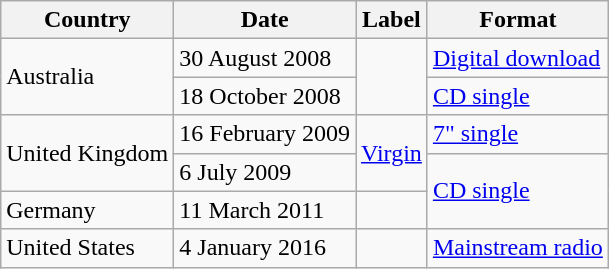<table class="wikitable">
<tr>
<th>Country</th>
<th>Date</th>
<th>Label</th>
<th>Format</th>
</tr>
<tr>
<td rowspan="2">Australia</td>
<td>30 August 2008</td>
<td rowspan="2"></td>
<td><a href='#'>Digital download</a></td>
</tr>
<tr>
<td>18 October 2008</td>
<td><a href='#'>CD single</a></td>
</tr>
<tr>
<td rowspan="2">United Kingdom</td>
<td>16 February 2009</td>
<td rowspan="2"><a href='#'>Virgin</a></td>
<td><a href='#'>7" single</a></td>
</tr>
<tr>
<td>6 July 2009</td>
<td rowspan="2"><a href='#'>CD single</a></td>
</tr>
<tr>
<td>Germany</td>
<td>11 March 2011</td>
<td></td>
</tr>
<tr>
<td>United States</td>
<td>4 January 2016</td>
<td></td>
<td><a href='#'>Mainstream radio</a></td>
</tr>
</table>
